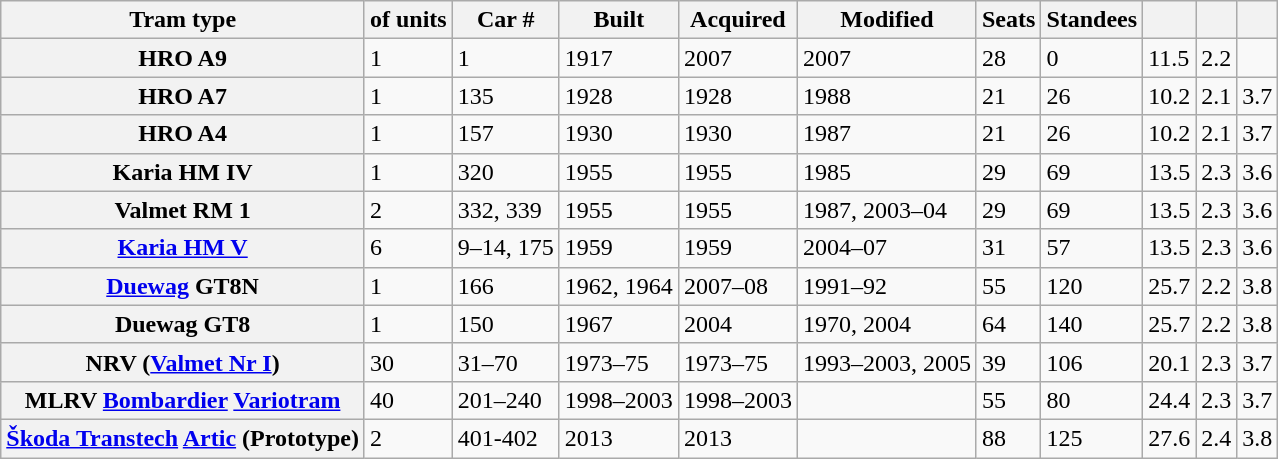<table class="wikitable sortable">
<tr>
<th>Tram type</th>
<th> of units</th>
<th>Car #</th>
<th>Built</th>
<th>Acquired</th>
<th>Modified</th>
<th>Seats</th>
<th>Standees</th>
<th></th>
<th></th>
<th></th>
</tr>
<tr>
<th>HRO A9</th>
<td>1</td>
<td>1</td>
<td>1917</td>
<td>2007</td>
<td>2007</td>
<td>28</td>
<td>0</td>
<td>11.5</td>
<td>2.2</td>
<td></td>
</tr>
<tr>
<th>HRO A7</th>
<td>1</td>
<td>135</td>
<td>1928</td>
<td>1928</td>
<td>1988</td>
<td>21</td>
<td>26</td>
<td>10.2</td>
<td>2.1</td>
<td>3.7</td>
</tr>
<tr>
<th>HRO A4</th>
<td>1</td>
<td>157</td>
<td>1930</td>
<td>1930</td>
<td>1987</td>
<td>21</td>
<td>26</td>
<td>10.2</td>
<td>2.1</td>
<td>3.7</td>
</tr>
<tr>
<th>Karia HM IV</th>
<td>1</td>
<td>320</td>
<td>1955</td>
<td>1955</td>
<td>1985</td>
<td>29</td>
<td>69</td>
<td>13.5</td>
<td>2.3</td>
<td>3.6</td>
</tr>
<tr>
<th>Valmet RM 1</th>
<td>2</td>
<td>332, 339</td>
<td>1955</td>
<td>1955</td>
<td>1987, 2003–04</td>
<td>29</td>
<td>69</td>
<td>13.5</td>
<td>2.3</td>
<td>3.6</td>
</tr>
<tr>
<th><a href='#'>Karia HM V</a></th>
<td>6</td>
<td>9–14, 175</td>
<td>1959</td>
<td>1959</td>
<td>2004–07</td>
<td>31</td>
<td>57</td>
<td>13.5</td>
<td>2.3</td>
<td>3.6</td>
</tr>
<tr>
<th><a href='#'>Duewag</a> GT8N</th>
<td>1</td>
<td>166</td>
<td>1962, 1964</td>
<td>2007–08</td>
<td>1991–92</td>
<td>55</td>
<td>120</td>
<td>25.7</td>
<td>2.2</td>
<td>3.8</td>
</tr>
<tr>
<th>Duewag GT8</th>
<td>1</td>
<td>150</td>
<td>1967</td>
<td>2004</td>
<td>1970, 2004</td>
<td>64</td>
<td>140</td>
<td>25.7</td>
<td>2.2</td>
<td>3.8</td>
</tr>
<tr>
<th>NRV (<a href='#'>Valmet Nr I</a>)</th>
<td>30</td>
<td>31–70</td>
<td>1973–75</td>
<td>1973–75</td>
<td>1993–2003, 2005</td>
<td>39</td>
<td>106</td>
<td>20.1</td>
<td>2.3</td>
<td>3.7</td>
</tr>
<tr>
<th>MLRV <a href='#'>Bombardier</a> <a href='#'>Variotram</a></th>
<td>40</td>
<td>201–240</td>
<td>1998–2003</td>
<td>1998–2003</td>
<td></td>
<td>55</td>
<td>80</td>
<td>24.4</td>
<td>2.3</td>
<td>3.7</td>
</tr>
<tr>
<th><a href='#'>Škoda Transtech</a> <a href='#'>Artic</a> (Prototype)</th>
<td>2</td>
<td>401-402</td>
<td>2013</td>
<td>2013</td>
<td></td>
<td>88</td>
<td>125</td>
<td>27.6</td>
<td>2.4</td>
<td>3.8</td>
</tr>
</table>
